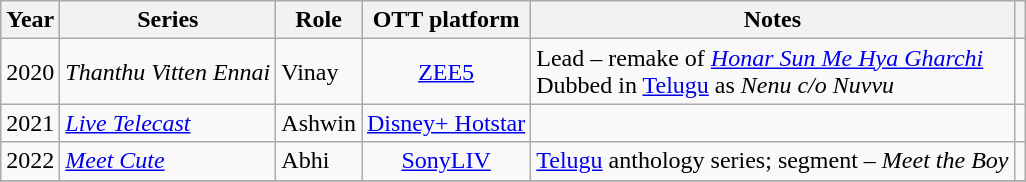<table class="wikitable sortable">
<tr>
<th>Year</th>
<th>Series</th>
<th>Role</th>
<th>OTT platform</th>
<th scope="col" class="unsortable">Notes</th>
<th scope="col" class="unsortable"></th>
</tr>
<tr>
<td>2020</td>
<td><em>Thanthu Vitten Ennai</em></td>
<td>Vinay</td>
<td style="text-align:center;"><a href='#'>ZEE5</a></td>
<td>Lead – remake of <em><a href='#'>Honar Sun Me Hya Gharchi</a></em><br> Dubbed in <a href='#'>Telugu</a> as <em>Nenu c/o Nuvvu</em></td>
<td style="text-align:center;"></td>
</tr>
<tr>
<td>2021</td>
<td><em><a href='#'>Live Telecast</a></em></td>
<td>Ashwin</td>
<td style="text-align:center;"><a href='#'>Disney+ Hotstar</a></td>
<td></td>
<td style="text-align:center;"></td>
</tr>
<tr>
<td>2022</td>
<td><em><a href='#'>Meet Cute</a></em></td>
<td>Abhi</td>
<td style="text-align:center;"><a href='#'>SonyLIV</a></td>
<td><a href='#'>Telugu</a> anthology series; segment – <em>Meet the Boy</em></td>
<td></td>
</tr>
<tr>
</tr>
</table>
